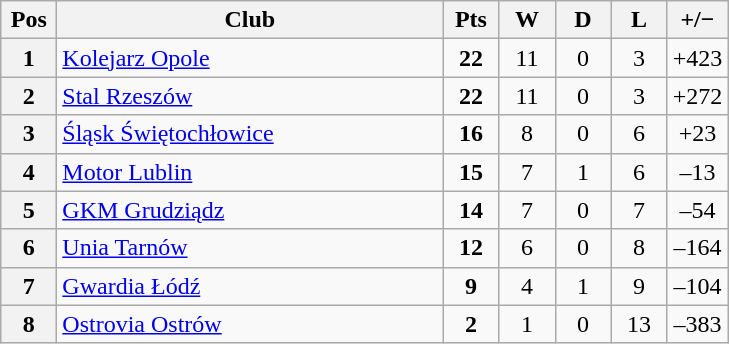<table class="wikitable">
<tr>
<th width=30>Pos</th>
<th width=250>Club</th>
<th width=30>Pts</th>
<th width=30>W</th>
<th width=30>D</th>
<th width=30>L</th>
<th width=30>+/−</th>
</tr>
<tr align=center>
<th>1</th>
<td align=left><a href='#'>Kolejarz Opole</a></td>
<td><strong>22</strong></td>
<td>11</td>
<td>0</td>
<td>3</td>
<td>+423</td>
</tr>
<tr align=center>
<th>2</th>
<td align=left><a href='#'>Stal Rzeszów</a></td>
<td><strong>22</strong></td>
<td>11</td>
<td>0</td>
<td>3</td>
<td>+272</td>
</tr>
<tr align=center>
<th>3</th>
<td align=left><a href='#'>Śląsk Świętochłowice</a></td>
<td><strong>16</strong></td>
<td>8</td>
<td>0</td>
<td>6</td>
<td>+23</td>
</tr>
<tr align=center>
<th>4</th>
<td align=left><a href='#'>Motor Lublin</a></td>
<td><strong>15</strong></td>
<td>7</td>
<td>1</td>
<td>6</td>
<td>–13</td>
</tr>
<tr align=center>
<th>5</th>
<td align=left><a href='#'>GKM Grudziądz</a></td>
<td><strong>14</strong></td>
<td>7</td>
<td>0</td>
<td>7</td>
<td>–54</td>
</tr>
<tr align=center>
<th>6</th>
<td align=left><a href='#'>Unia Tarnów</a></td>
<td><strong>12</strong></td>
<td>6</td>
<td>0</td>
<td>8</td>
<td>–164</td>
</tr>
<tr align=center>
<th>7</th>
<td align=left><a href='#'>Gwardia Łódź</a></td>
<td><strong>9</strong></td>
<td>4</td>
<td>1</td>
<td>9</td>
<td>–104</td>
</tr>
<tr align=center>
<th>8</th>
<td align=left><a href='#'>Ostrovia Ostrów</a></td>
<td><strong>2</strong></td>
<td>1</td>
<td>0</td>
<td>13</td>
<td>–383</td>
</tr>
</table>
